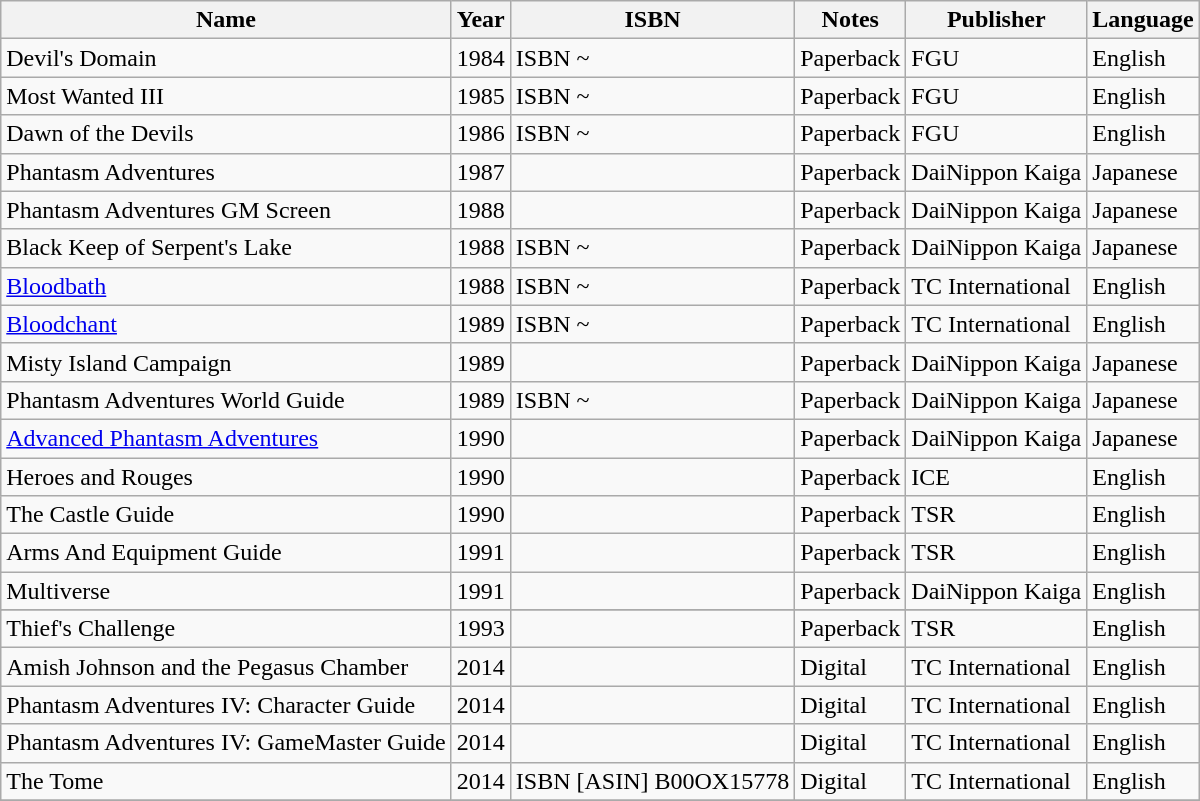<table class="wikitable sortable" id="noveltable" border="1">
<tr>
<th>Name</th>
<th>Year</th>
<th>ISBN</th>
<th>Notes</th>
<th>Publisher</th>
<th>Language</th>
</tr>
<tr>
<td>Devil's Domain</td>
<td>1984</td>
<td>ISBN ~</td>
<td>Paperback</td>
<td>FGU</td>
<td>English</td>
</tr>
<tr>
<td>Most Wanted III</td>
<td>1985</td>
<td>ISBN ~</td>
<td>Paperback</td>
<td>FGU</td>
<td>English</td>
</tr>
<tr>
<td>Dawn of the Devils</td>
<td>1986</td>
<td>ISBN ~</td>
<td>Paperback</td>
<td>FGU</td>
<td>English</td>
</tr>
<tr>
<td>Phantasm Adventures</td>
<td>1987</td>
<td></td>
<td>Paperback</td>
<td>DaiNippon Kaiga</td>
<td>Japanese</td>
</tr>
<tr>
<td>Phantasm Adventures GM Screen</td>
<td>1988</td>
<td></td>
<td>Paperback</td>
<td>DaiNippon Kaiga</td>
<td>Japanese</td>
</tr>
<tr>
<td>Black Keep of Serpent's Lake</td>
<td>1988</td>
<td>ISBN ~</td>
<td>Paperback</td>
<td>DaiNippon Kaiga</td>
<td>Japanese</td>
</tr>
<tr>
<td><a href='#'>Bloodbath</a></td>
<td>1988</td>
<td>ISBN ~</td>
<td>Paperback</td>
<td>TC International</td>
<td>English</td>
</tr>
<tr>
<td><a href='#'>Bloodchant</a></td>
<td>1989</td>
<td>ISBN ~</td>
<td>Paperback</td>
<td>TC International</td>
<td>English</td>
</tr>
<tr>
<td>Misty Island Campaign</td>
<td>1989</td>
<td></td>
<td>Paperback</td>
<td>DaiNippon Kaiga</td>
<td>Japanese</td>
</tr>
<tr>
<td>Phantasm Adventures World Guide</td>
<td>1989</td>
<td>ISBN ~</td>
<td>Paperback</td>
<td>DaiNippon Kaiga</td>
<td>Japanese</td>
</tr>
<tr>
<td><a href='#'>Advanced Phantasm Adventures</a></td>
<td>1990</td>
<td></td>
<td>Paperback</td>
<td>DaiNippon Kaiga</td>
<td>Japanese</td>
</tr>
<tr>
<td>Heroes and Rouges</td>
<td>1990</td>
<td></td>
<td>Paperback</td>
<td>ICE</td>
<td>English</td>
</tr>
<tr>
<td>The Castle Guide</td>
<td>1990</td>
<td></td>
<td>Paperback</td>
<td>TSR</td>
<td>English</td>
</tr>
<tr>
<td>Arms And Equipment Guide</td>
<td>1991</td>
<td></td>
<td>Paperback</td>
<td>TSR</td>
<td>English</td>
</tr>
<tr>
<td>Multiverse</td>
<td>1991</td>
<td></td>
<td>Paperback</td>
<td>DaiNippon Kaiga</td>
<td>English</td>
</tr>
<tr>
</tr>
<tr>
<td>Thief's Challenge</td>
<td>1993</td>
<td></td>
<td>Paperback</td>
<td>TSR</td>
<td>English</td>
</tr>
<tr>
<td>Amish Johnson and the Pegasus Chamber</td>
<td>2014</td>
<td></td>
<td>Digital</td>
<td>TC International</td>
<td>English</td>
</tr>
<tr>
<td>Phantasm Adventures IV: Character Guide</td>
<td>2014</td>
<td></td>
<td>Digital</td>
<td>TC International</td>
<td>English</td>
</tr>
<tr>
<td>Phantasm Adventures IV: GameMaster Guide</td>
<td>2014</td>
<td></td>
<td>Digital</td>
<td>TC International</td>
<td>English</td>
</tr>
<tr>
<td>The Tome</td>
<td>2014</td>
<td>ISBN [ASIN] B00OX15778</td>
<td>Digital</td>
<td>TC International</td>
<td>English</td>
</tr>
<tr>
</tr>
</table>
